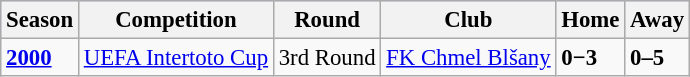<table class="wikitable" style="text-align: left; font-size:95%">
<tr bgcolor="#ccccff">
<th>Season</th>
<th>Competition</th>
<th>Round</th>
<th>Club</th>
<th>Home</th>
<th>Away</th>
</tr>
<tr>
<td><strong><a href='#'>2000</a></strong></td>
<td><a href='#'>UEFA Intertoto Cup</a></td>
<td>3rd Round</td>
<td> <a href='#'>FK Chmel Blšany</a></td>
<td><strong>0−3</strong></td>
<td><strong>0–5</strong></td>
</tr>
</table>
